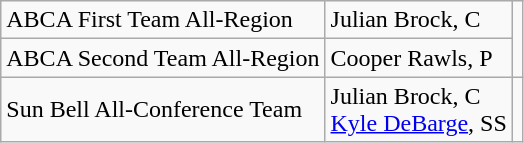<table class="wikitable">
<tr>
<td>ABCA First Team All-Region</td>
<td>Julian Brock, C</td>
<td rowspan=2></td>
</tr>
<tr>
<td>ABCA Second Team All-Region</td>
<td>Cooper Rawls, P</td>
</tr>
<tr>
<td>Sun Bell All-Conference Team</td>
<td>Julian Brock, C<br><a href='#'>Kyle DeBarge</a>, SS</td>
<td></td>
</tr>
</table>
